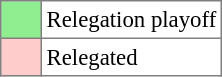<table bgcolor="#f7f8ff" cellpadding="3" cellspacing="0" border="1" style="font-size: 95%; border: gray solid 1px; border-collapse: collapse;text-align:center;">
<tr>
<td style="background: #90EE90" width="20"></td>
<td bgcolor="#ffffff" align="left">Relegation playoff</td>
</tr>
<tr>
<td style="background: #FFCCCC" width="20"></td>
<td bgcolor="#ffffff" align="left">Relegated</td>
</tr>
</table>
